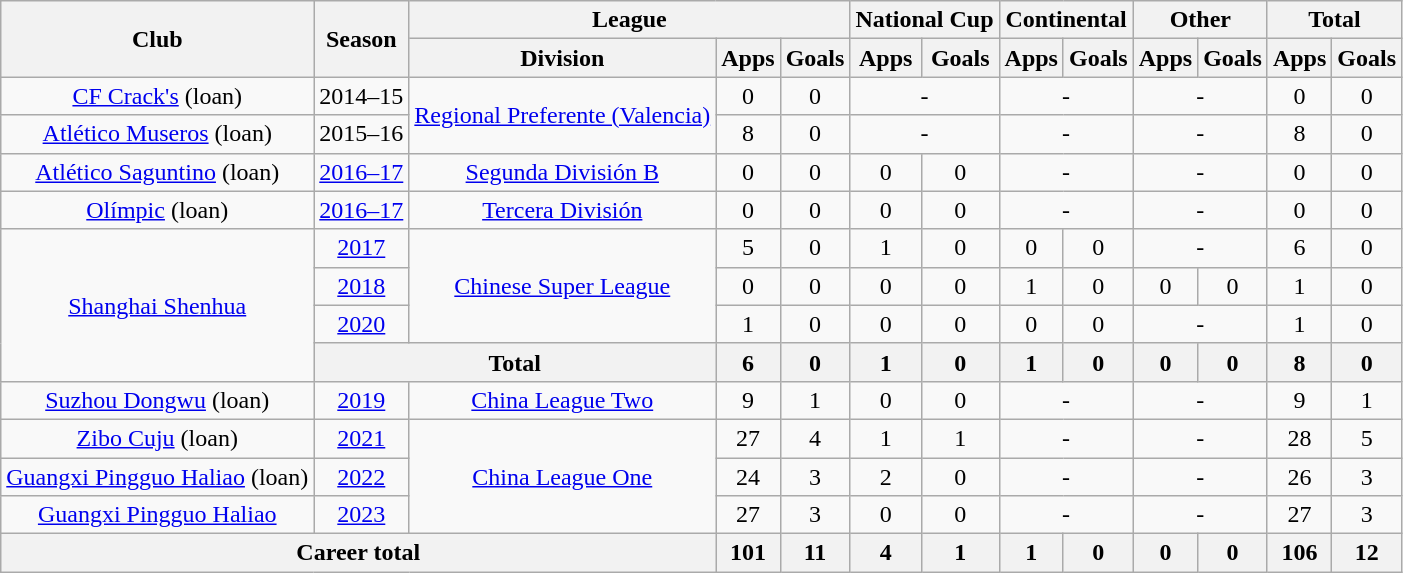<table class="wikitable" style="text-align: center">
<tr>
<th rowspan="2">Club</th>
<th rowspan="2">Season</th>
<th colspan="3">League</th>
<th colspan="2">National Cup</th>
<th colspan="2">Continental</th>
<th colspan="2">Other</th>
<th colspan="2">Total</th>
</tr>
<tr>
<th>Division</th>
<th>Apps</th>
<th>Goals</th>
<th>Apps</th>
<th>Goals</th>
<th>Apps</th>
<th>Goals</th>
<th>Apps</th>
<th>Goals</th>
<th>Apps</th>
<th>Goals</th>
</tr>
<tr>
<td><a href='#'>CF Crack's</a> (loan)</td>
<td>2014–15</td>
<td rowspan="2"><a href='#'>Regional Preferente (Valencia)</a></td>
<td>0</td>
<td>0</td>
<td colspan="2">-</td>
<td colspan="2">-</td>
<td colspan="2">-</td>
<td>0</td>
<td>0</td>
</tr>
<tr>
<td><a href='#'>Atlético Museros</a> (loan)</td>
<td>2015–16</td>
<td>8</td>
<td>0</td>
<td colspan="2">-</td>
<td colspan="2">-</td>
<td colspan="2">-</td>
<td>8</td>
<td>0</td>
</tr>
<tr>
<td><a href='#'>Atlético Saguntino</a> (loan)</td>
<td><a href='#'>2016–17</a></td>
<td><a href='#'>Segunda División B</a></td>
<td>0</td>
<td>0</td>
<td>0</td>
<td>0</td>
<td colspan="2">-</td>
<td colspan="2">-</td>
<td>0</td>
<td>0</td>
</tr>
<tr>
<td><a href='#'>Olímpic</a> (loan)</td>
<td><a href='#'>2016–17</a></td>
<td><a href='#'>Tercera División</a></td>
<td>0</td>
<td>0</td>
<td>0</td>
<td>0</td>
<td colspan="2">-</td>
<td colspan="2">-</td>
<td>0</td>
<td>0</td>
</tr>
<tr>
<td rowspan=4><a href='#'>Shanghai Shenhua</a></td>
<td><a href='#'>2017</a></td>
<td rowspan=3><a href='#'>Chinese Super League</a></td>
<td>5</td>
<td>0</td>
<td>1</td>
<td>0</td>
<td>0</td>
<td>0</td>
<td colspan="2">-</td>
<td>6</td>
<td>0</td>
</tr>
<tr>
<td><a href='#'>2018</a></td>
<td>0</td>
<td>0</td>
<td>0</td>
<td>0</td>
<td>1</td>
<td>0</td>
<td>0</td>
<td>0</td>
<td>1</td>
<td>0</td>
</tr>
<tr>
<td><a href='#'>2020</a></td>
<td>1</td>
<td>0</td>
<td>0</td>
<td>0</td>
<td>0</td>
<td>0</td>
<td colspan="2">-</td>
<td>1</td>
<td>0</td>
</tr>
<tr>
<th colspan="2"><strong>Total</strong></th>
<th>6</th>
<th>0</th>
<th>1</th>
<th>0</th>
<th>1</th>
<th>0</th>
<th>0</th>
<th>0</th>
<th>8</th>
<th>0</th>
</tr>
<tr>
<td><a href='#'>Suzhou Dongwu</a> (loan)</td>
<td><a href='#'>2019</a></td>
<td><a href='#'>China League Two</a></td>
<td>9</td>
<td>1</td>
<td>0</td>
<td>0</td>
<td colspan="2">-</td>
<td colspan="2">-</td>
<td>9</td>
<td>1</td>
</tr>
<tr>
<td><a href='#'>Zibo Cuju</a> (loan)</td>
<td><a href='#'>2021</a></td>
<td rowspan=3><a href='#'>China League One</a></td>
<td>27</td>
<td>4</td>
<td>1</td>
<td>1</td>
<td colspan="2">-</td>
<td colspan="2">-</td>
<td>28</td>
<td>5</td>
</tr>
<tr>
<td><a href='#'>Guangxi Pingguo Haliao</a> (loan)</td>
<td><a href='#'>2022</a></td>
<td>24</td>
<td>3</td>
<td>2</td>
<td>0</td>
<td colspan="2">-</td>
<td colspan="2">-</td>
<td>26</td>
<td>3</td>
</tr>
<tr>
<td><a href='#'>Guangxi Pingguo Haliao</a></td>
<td><a href='#'>2023</a></td>
<td>27</td>
<td>3</td>
<td>0</td>
<td>0</td>
<td colspan="2">-</td>
<td colspan="2">-</td>
<td>27</td>
<td>3</td>
</tr>
<tr>
<th colspan=3>Career total</th>
<th>101</th>
<th>11</th>
<th>4</th>
<th>1</th>
<th>1</th>
<th>0</th>
<th>0</th>
<th>0</th>
<th>106</th>
<th>12</th>
</tr>
</table>
